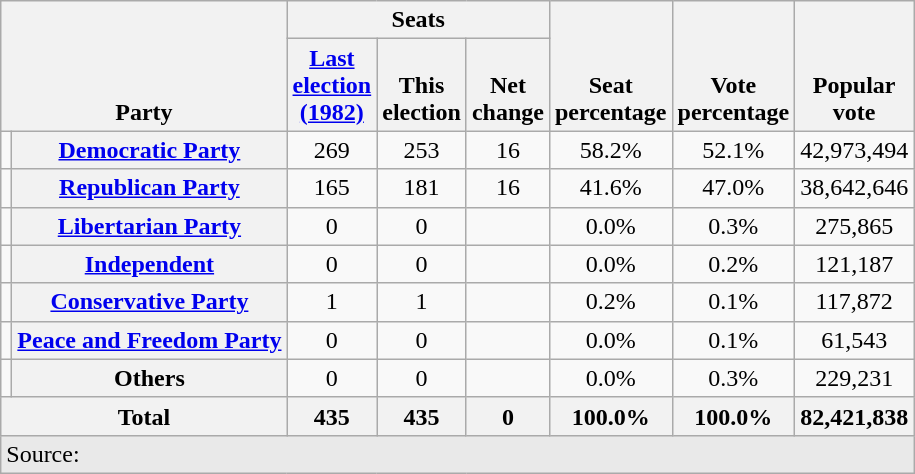<table class=wikitable style="text-align:center">
<tr valign=bottom>
<th rowspan=2 colspan=2>Party</th>
<th colspan=3>Seats</th>
<th rowspan=2>Seat<br>percentage</th>
<th rowspan=2>Vote<br>percentage</th>
<th rowspan=2>Popular<br>vote</th>
</tr>
<tr valign=bottom>
<th><a href='#'>Last<br>election<br>(1982)</a></th>
<th>This<br>election</th>
<th>Net<br>change</th>
</tr>
<tr>
<td></td>
<th><a href='#'>Democratic Party</a></th>
<td>269</td>
<td>253</td>
<td> 16</td>
<td>58.2%</td>
<td>52.1%</td>
<td>42,973,494</td>
</tr>
<tr>
<td></td>
<th><a href='#'>Republican Party</a></th>
<td>165</td>
<td>181</td>
<td> 16</td>
<td>41.6%</td>
<td>47.0%</td>
<td>38,642,646</td>
</tr>
<tr>
<td></td>
<th><a href='#'>Libertarian Party</a></th>
<td>0</td>
<td>0</td>
<td></td>
<td>0.0%</td>
<td>0.3%</td>
<td>275,865</td>
</tr>
<tr>
<td></td>
<th><a href='#'>Independent</a></th>
<td>0</td>
<td>0</td>
<td></td>
<td>0.0%</td>
<td>0.2%</td>
<td>121,187</td>
</tr>
<tr>
<td></td>
<th><a href='#'>Conservative Party</a></th>
<td>1</td>
<td>1</td>
<td></td>
<td>0.2%</td>
<td>0.1%</td>
<td>117,872</td>
</tr>
<tr>
<td></td>
<th><a href='#'>Peace and Freedom Party</a></th>
<td>0</td>
<td>0</td>
<td></td>
<td>0.0%</td>
<td>0.1%</td>
<td>61,543</td>
</tr>
<tr>
<td></td>
<th>Others</th>
<td>0</td>
<td>0</td>
<td></td>
<td>0.0%</td>
<td>0.3%</td>
<td>229,231</td>
</tr>
<tr>
<th colspan=2>Total</th>
<th>435</th>
<th>435</th>
<th>0</th>
<th>100.0%</th>
<th>100.0%</th>
<th>82,421,838</th>
</tr>
<tr bgcolor=E9E9E9>
<td align="left" colspan=9>Source: </td>
</tr>
</table>
